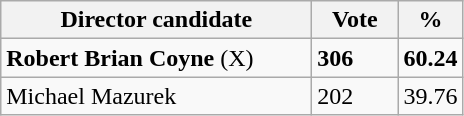<table class="wikitable">
<tr>
<th width="200px">Director candidate</th>
<th width="50px">Vote</th>
<th width="30px">%</th>
</tr>
<tr>
<td><strong>Robert Brian Coyne</strong> (X) </td>
<td><strong>306</strong></td>
<td><strong>60.24</strong></td>
</tr>
<tr>
<td>Michael Mazurek</td>
<td>202</td>
<td>39.76</td>
</tr>
</table>
